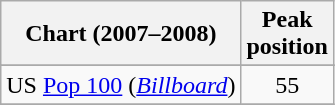<table class="wikitable sortable">
<tr>
<th align="center">Chart (2007–2008)</th>
<th align="center">Peak<br>position</th>
</tr>
<tr>
</tr>
<tr>
</tr>
<tr>
<td align="left">US <a href='#'>Pop 100</a> (<em><a href='#'>Billboard</a></em>)</td>
<td align="center">55</td>
</tr>
<tr>
</tr>
</table>
